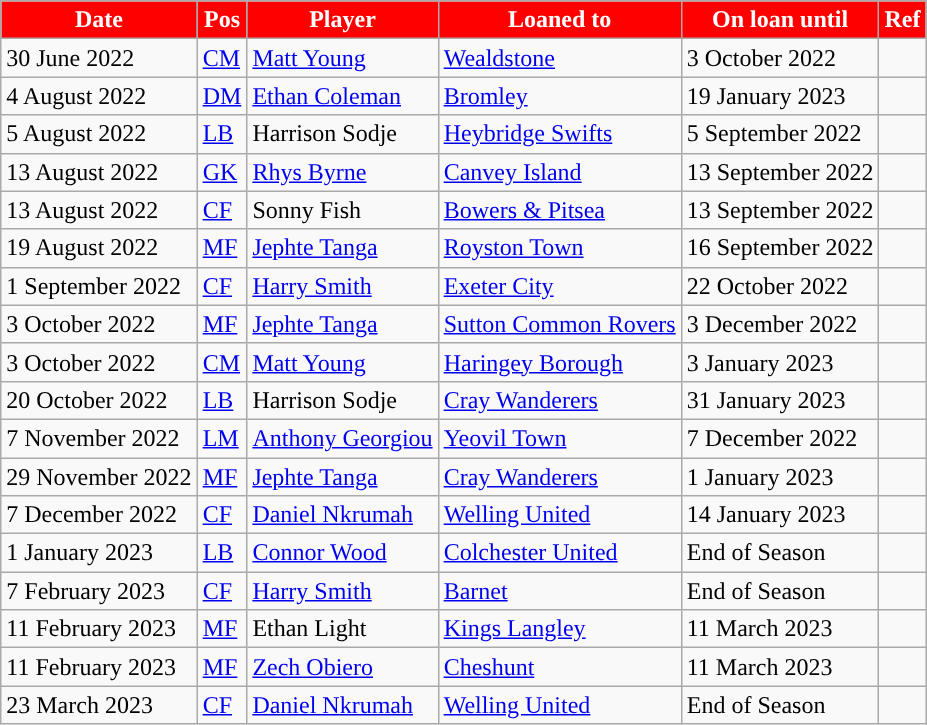<table class="wikitable plainrowheaders sortable">
<tr>
<th style="background:#FF0000; color:#FFFFFF; ">Date</th>
<th style="background:#FF0000; color:#FFFFFF; ">Pos</th>
<th style="background:#FF0000; color:#FFFFFF; ">Player</th>
<th style="background:#FF0000; color:#FFFFFF; ">Loaned to</th>
<th style="background:#FF0000; color:#FFFFFF; ">On loan until</th>
<th style="background:#FF0000; color:#FFFFFF; ">Ref</th>
</tr>
<tr>
<td>30 June 2022</td>
<td><a href='#'>CM</a></td>
<td> <a href='#'>Matt Young</a></td>
<td> <a href='#'>Wealdstone</a></td>
<td>3 October 2022</td>
<td></td>
</tr>
<tr>
<td>4 August 2022</td>
<td><a href='#'>DM</a></td>
<td> <a href='#'>Ethan Coleman</a></td>
<td> <a href='#'>Bromley</a></td>
<td>19 January 2023</td>
<td></td>
</tr>
<tr>
<td>5 August 2022</td>
<td><a href='#'>LB</a></td>
<td> Harrison Sodje</td>
<td> <a href='#'>Heybridge Swifts</a></td>
<td>5 September 2022</td>
<td></td>
</tr>
<tr>
<td>13 August 2022</td>
<td><a href='#'>GK</a></td>
<td> <a href='#'>Rhys Byrne</a></td>
<td> <a href='#'>Canvey Island</a></td>
<td>13 September 2022</td>
<td></td>
</tr>
<tr>
<td>13 August 2022</td>
<td><a href='#'>CF</a></td>
<td> Sonny Fish</td>
<td> <a href='#'>Bowers & Pitsea</a></td>
<td>13 September 2022</td>
<td></td>
</tr>
<tr>
<td>19 August 2022</td>
<td><a href='#'>MF</a></td>
<td> <a href='#'>Jephte Tanga</a></td>
<td> <a href='#'>Royston Town</a></td>
<td>16 September 2022</td>
<td></td>
</tr>
<tr>
<td>1 September 2022</td>
<td><a href='#'>CF</a></td>
<td> <a href='#'>Harry Smith</a></td>
<td> <a href='#'>Exeter City</a></td>
<td>22 October 2022</td>
<td></td>
</tr>
<tr>
<td>3 October 2022</td>
<td><a href='#'>MF</a></td>
<td> <a href='#'>Jephte Tanga</a></td>
<td> <a href='#'>Sutton Common Rovers</a></td>
<td>3 December 2022</td>
<td></td>
</tr>
<tr>
<td>3 October 2022</td>
<td><a href='#'>CM</a></td>
<td> <a href='#'>Matt Young</a></td>
<td> <a href='#'>Haringey Borough</a></td>
<td>3 January 2023</td>
<td></td>
</tr>
<tr>
<td>20 October 2022</td>
<td><a href='#'>LB</a></td>
<td> Harrison Sodje</td>
<td> <a href='#'>Cray Wanderers</a></td>
<td>31 January 2023</td>
<td></td>
</tr>
<tr>
<td>7 November 2022</td>
<td><a href='#'>LM</a></td>
<td> <a href='#'>Anthony Georgiou</a></td>
<td> <a href='#'>Yeovil Town</a></td>
<td>7 December 2022</td>
<td></td>
</tr>
<tr>
<td>29 November 2022</td>
<td><a href='#'>MF</a></td>
<td> <a href='#'>Jephte Tanga</a></td>
<td> <a href='#'>Cray Wanderers</a></td>
<td>1 January 2023</td>
<td></td>
</tr>
<tr>
<td>7 December 2022</td>
<td><a href='#'>CF</a></td>
<td> <a href='#'>Daniel Nkrumah</a></td>
<td> <a href='#'>Welling United</a></td>
<td>14 January 2023</td>
<td></td>
</tr>
<tr>
<td>1 January 2023</td>
<td><a href='#'>LB</a></td>
<td> <a href='#'>Connor Wood</a></td>
<td> <a href='#'>Colchester United</a></td>
<td>End of Season</td>
<td></td>
</tr>
<tr>
<td>7 February 2023</td>
<td><a href='#'>CF</a></td>
<td> <a href='#'>Harry Smith</a></td>
<td> <a href='#'>Barnet</a></td>
<td>End of Season</td>
<td></td>
</tr>
<tr>
<td>11 February 2023</td>
<td><a href='#'>MF</a></td>
<td> Ethan Light</td>
<td> <a href='#'>Kings Langley</a></td>
<td>11 March 2023</td>
<td></td>
</tr>
<tr>
<td>11 February 2023</td>
<td><a href='#'>MF</a></td>
<td> <a href='#'>Zech Obiero</a></td>
<td> <a href='#'>Cheshunt</a></td>
<td>11 March 2023</td>
<td></td>
</tr>
<tr>
<td>23 March 2023</td>
<td><a href='#'>CF</a></td>
<td> <a href='#'>Daniel Nkrumah</a></td>
<td> <a href='#'>Welling United</a></td>
<td>End of Season</td>
<td></td>
</tr>
</table>
